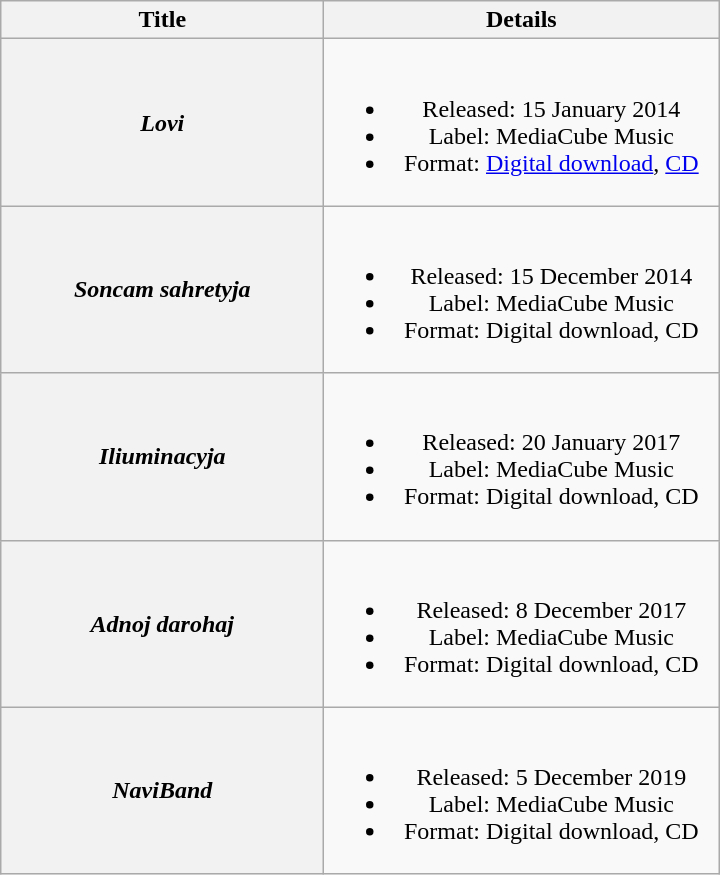<table class="wikitable plainrowheaders" style="text-align:center;">
<tr>
<th scope="col" style="width:13em;">Title</th>
<th scope="col" style="width:16em;">Details</th>
</tr>
<tr>
<th scope="row"><em>Lovi</em></th>
<td><br><ul><li>Released: 15 January 2014</li><li>Label: MediaCube Music</li><li>Format: <a href='#'>Digital download</a>, <a href='#'>CD</a></li></ul></td>
</tr>
<tr>
<th scope="row"><em>Soncam sahretyja</em></th>
<td><br><ul><li>Released: 15 December 2014</li><li>Label: MediaCube Music</li><li>Format: Digital download, CD</li></ul></td>
</tr>
<tr>
<th scope="row"><em>Iliuminacyja</em></th>
<td><br><ul><li>Released: 20 January 2017</li><li>Label: MediaCube Music</li><li>Format: Digital download, CD</li></ul></td>
</tr>
<tr>
<th scope="row"><em>Adnoj darohaj</em></th>
<td><br><ul><li>Released: 8 December 2017</li><li>Label: MediaCube Music</li><li>Format: Digital download, CD</li></ul></td>
</tr>
<tr>
<th scope="row"><em>NaviBand</em></th>
<td><br><ul><li>Released: 5 December 2019</li><li>Label: MediaCube Music</li><li>Format: Digital download, CD</li></ul></td>
</tr>
</table>
